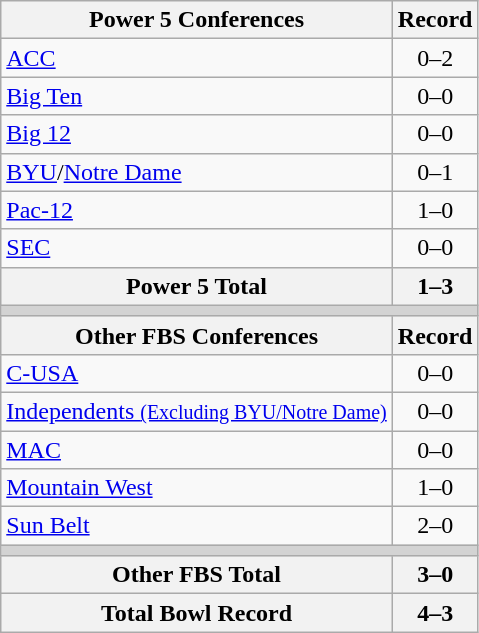<table class="wikitable">
<tr>
<th>Power 5 Conferences</th>
<th>Record</th>
</tr>
<tr>
<td><a href='#'>ACC</a></td>
<td align=center>0–2</td>
</tr>
<tr>
<td><a href='#'>Big Ten</a></td>
<td align=center>0–0</td>
</tr>
<tr>
<td><a href='#'>Big 12</a></td>
<td align=center>0–0</td>
</tr>
<tr>
<td><a href='#'>BYU</a>/<a href='#'>Notre Dame</a></td>
<td align=center>0–1</td>
</tr>
<tr>
<td><a href='#'>Pac-12</a></td>
<td align=center>1–0</td>
</tr>
<tr>
<td><a href='#'>SEC</a></td>
<td align=center>0–0</td>
</tr>
<tr>
<th>Power 5 Total</th>
<th>1–3</th>
</tr>
<tr>
<th colspan="2" style="background:lightgrey;"></th>
</tr>
<tr>
<th>Other FBS Conferences</th>
<th>Record</th>
</tr>
<tr>
<td><a href='#'>C-USA</a></td>
<td align=center>0–0</td>
</tr>
<tr>
<td><a href='#'>Independents <small>(Excluding BYU/Notre Dame)</small></a></td>
<td align=center>0–0</td>
</tr>
<tr>
<td><a href='#'>MAC</a></td>
<td align=center>0–0</td>
</tr>
<tr>
<td><a href='#'>Mountain West</a></td>
<td align=center>1–0</td>
</tr>
<tr>
<td><a href='#'>Sun Belt</a></td>
<td align=center>2–0</td>
</tr>
<tr>
<th colspan="2" style="background:lightgrey;"></th>
</tr>
<tr>
<th>Other FBS Total</th>
<th>3–0</th>
</tr>
<tr>
<th>Total Bowl Record</th>
<th>4–3</th>
</tr>
</table>
